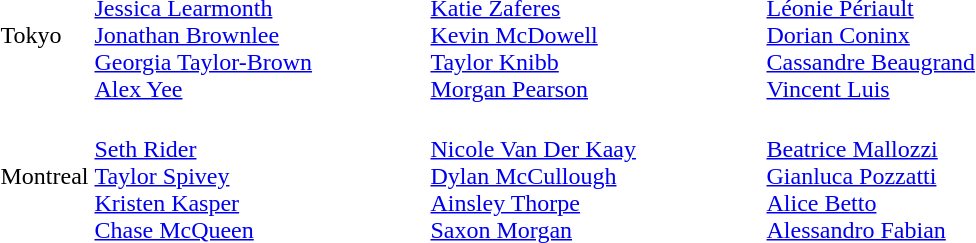<table>
<tr>
<td>Tokyo</td>
<td width=220><br><a href='#'>Jessica Learmonth</a><br><a href='#'>Jonathan Brownlee</a><br><a href='#'>Georgia Taylor-Brown</a><br><a href='#'>Alex Yee</a></td>
<td width=220><br><a href='#'>Katie Zaferes</a><br><a href='#'>Kevin McDowell</a><br><a href='#'>Taylor Knibb</a><br><a href='#'>Morgan Pearson</a></td>
<td width=220><br><a href='#'>Léonie Périault</a><br><a href='#'>Dorian Coninx</a><br><a href='#'>Cassandre Beaugrand</a><br><a href='#'>Vincent Luis</a></td>
</tr>
<tr>
<td>Montreal</td>
<td width=220><br><a href='#'>Seth Rider</a><br><a href='#'>Taylor Spivey</a><br><a href='#'>Kristen Kasper</a><br><a href='#'>Chase McQueen</a></td>
<td width=220><br><a href='#'>Nicole Van Der Kaay</a><br><a href='#'>Dylan McCullough</a><br><a href='#'>Ainsley Thorpe</a><br><a href='#'>Saxon Morgan</a></td>
<td width=220><br><a href='#'>Beatrice Mallozzi</a><br><a href='#'>Gianluca Pozzatti</a><br><a href='#'>Alice Betto</a><br><a href='#'>Alessandro Fabian</a></td>
</tr>
<tr>
</tr>
</table>
